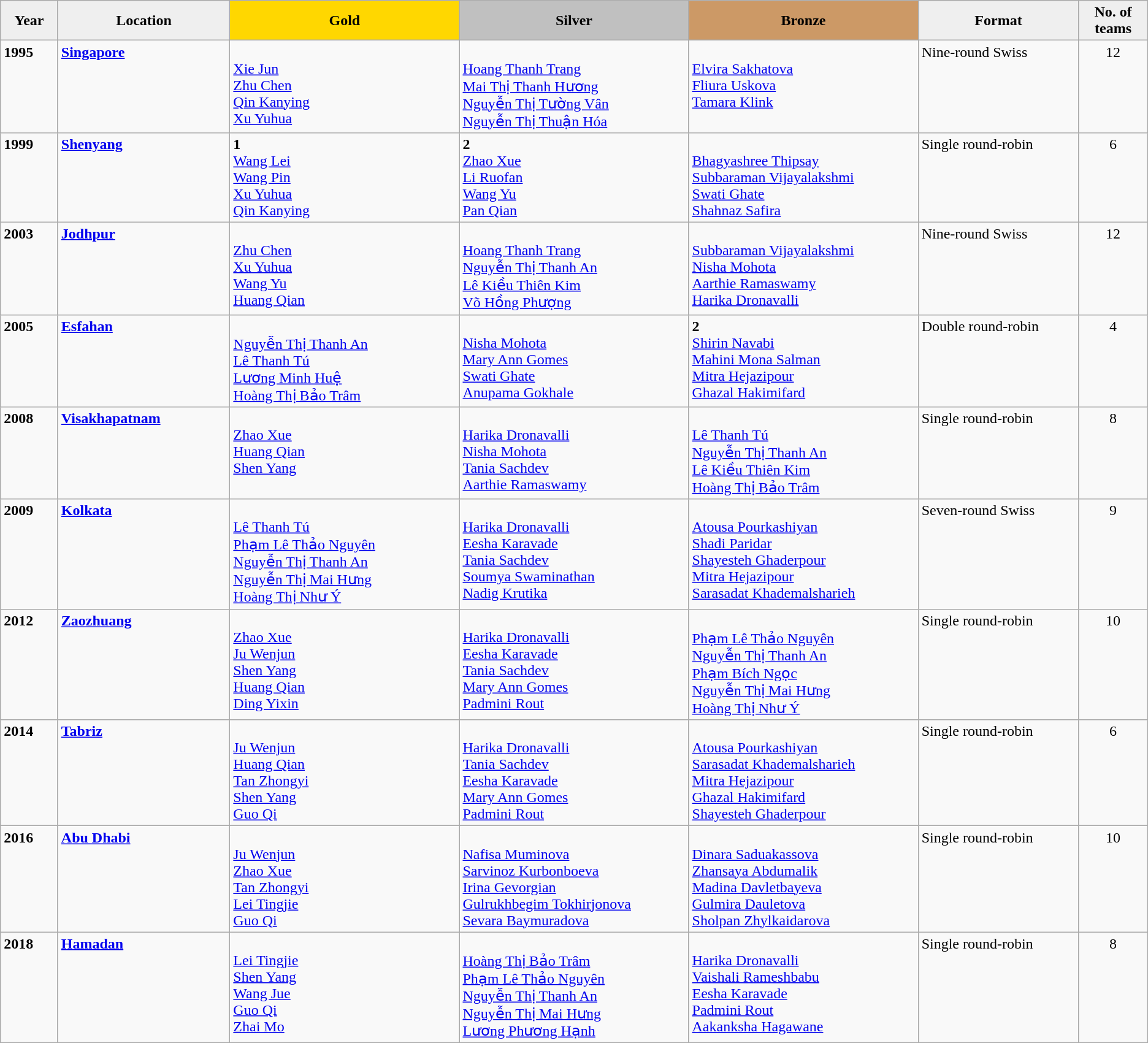<table class="wikitable">
<tr>
<th width=5% style="background:#efefef;">Year</th>
<th width=15% style="background:#efefef;">Location</th>
<th width=20% style="background:gold;">Gold</th>
<th width=20% style="background:silver;">Silver</th>
<th width=20% style="background:#cc9966;">Bronze</th>
<th width=14% style="background:#efefef;">Format</th>
<th width=6% style="background:#efefef;">No. of teams</th>
</tr>
<tr valign="top">
<td><strong>1995</strong></td>
<td> <strong><a href='#'>Singapore</a></strong></td>
<td><strong></strong><br><a href='#'>Xie Jun</a><br><a href='#'>Zhu Chen</a><br><a href='#'>Qin Kanying</a><br><a href='#'>Xu Yuhua</a></td>
<td><strong></strong><br><a href='#'>Hoang Thanh Trang</a><br><a href='#'>Mai Thị Thanh Hương</a><br><a href='#'>Nguyễn Thị Tường Vân</a><br><a href='#'>Nguyễn Thị Thuận Hóa</a></td>
<td><strong></strong><br><a href='#'>Elvira Sakhatova</a><br><a href='#'>Fliura Uskova</a><br><a href='#'>Tamara Klink</a></td>
<td>Nine-round Swiss</td>
<td align=center>12</td>
</tr>
<tr valign="top">
<td><strong>1999</strong></td>
<td> <strong><a href='#'>Shenyang</a></strong></td>
<td><strong> 1</strong><br><a href='#'>Wang Lei</a><br><a href='#'>Wang Pin</a><br><a href='#'>Xu Yuhua</a><br><a href='#'>Qin Kanying</a></td>
<td><strong> 2</strong><br><a href='#'>Zhao Xue</a><br><a href='#'>Li Ruofan</a><br><a href='#'>Wang Yu</a><br><a href='#'>Pan Qian</a></td>
<td><strong></strong><br><a href='#'>Bhagyashree Thipsay</a><br><a href='#'>Subbaraman Vijayalakshmi</a><br><a href='#'>Swati Ghate</a><br><a href='#'>Shahnaz Safira</a></td>
<td>Single round-robin</td>
<td align=center>6</td>
</tr>
<tr valign="top">
<td><strong>2003</strong></td>
<td> <strong><a href='#'>Jodhpur</a></strong></td>
<td><strong></strong><br><a href='#'>Zhu Chen</a><br><a href='#'>Xu Yuhua</a><br><a href='#'>Wang Yu</a><br><a href='#'>Huang Qian</a></td>
<td><strong></strong><br><a href='#'>Hoang Thanh Trang</a><br><a href='#'>Nguyễn Thị Thanh An</a><br><a href='#'>Lê Kiều Thiên Kim</a><br><a href='#'>Võ Hồng Phượng</a></td>
<td><strong></strong><br><a href='#'>Subbaraman Vijayalakshmi</a><br><a href='#'>Nisha Mohota</a><br><a href='#'>Aarthie Ramaswamy</a><br><a href='#'>Harika Dronavalli</a></td>
<td>Nine-round Swiss</td>
<td align=center>12</td>
</tr>
<tr valign="top">
<td><strong>2005</strong></td>
<td> <strong><a href='#'>Esfahan</a></strong></td>
<td><strong></strong><br><a href='#'>Nguyễn Thị Thanh An</a><br><a href='#'>Lê Thanh Tú</a><br><a href='#'>Lương Minh Huệ</a><br><a href='#'>Hoàng Thị Bảo Trâm</a></td>
<td><strong></strong><br><a href='#'>Nisha Mohota</a><br><a href='#'>Mary Ann Gomes</a><br><a href='#'>Swati Ghate</a><br><a href='#'>Anupama Gokhale</a></td>
<td><strong> 2</strong><br><a href='#'>Shirin Navabi</a><br><a href='#'>Mahini Mona Salman</a><br><a href='#'>Mitra Hejazipour</a><br><a href='#'>Ghazal Hakimifard</a></td>
<td>Double round-robin</td>
<td align=center>4</td>
</tr>
<tr valign="top">
<td><strong>2008</strong></td>
<td> <strong><a href='#'>Visakhapatnam</a></strong></td>
<td><strong></strong><br><a href='#'>Zhao Xue</a><br><a href='#'>Huang Qian</a><br><a href='#'>Shen Yang</a></td>
<td><strong></strong><br><a href='#'>Harika Dronavalli</a><br><a href='#'>Nisha Mohota</a><br><a href='#'>Tania Sachdev</a><br><a href='#'>Aarthie Ramaswamy</a></td>
<td><strong></strong><br><a href='#'>Lê Thanh Tú</a><br><a href='#'>Nguyễn Thị Thanh An</a><br><a href='#'>Lê Kiều Thiên Kim</a><br><a href='#'>Hoàng Thị Bảo Trâm</a></td>
<td>Single round-robin</td>
<td align=center>8</td>
</tr>
<tr valign="top">
<td><strong>2009</strong></td>
<td> <strong><a href='#'>Kolkata</a></strong></td>
<td><strong></strong><br><a href='#'>Lê Thanh Tú</a><br><a href='#'>Phạm Lê Thảo Nguyên</a><br><a href='#'>Nguyễn Thị Thanh An</a><br><a href='#'>Nguyễn Thị Mai Hưng</a><br><a href='#'>Hoàng Thị Như Ý</a></td>
<td><strong></strong><br><a href='#'>Harika Dronavalli</a><br><a href='#'>Eesha Karavade</a><br><a href='#'>Tania Sachdev</a><br><a href='#'>Soumya Swaminathan</a><br><a href='#'>Nadig Krutika</a></td>
<td><strong></strong><br><a href='#'>Atousa Pourkashiyan</a><br><a href='#'>Shadi Paridar</a><br><a href='#'>Shayesteh Ghaderpour</a><br><a href='#'>Mitra Hejazipour</a><br><a href='#'>Sarasadat Khademalsharieh</a></td>
<td>Seven-round Swiss</td>
<td align=center>9</td>
</tr>
<tr valign="top">
<td><strong>2012</strong></td>
<td> <strong><a href='#'>Zaozhuang</a></strong></td>
<td><strong></strong><br><a href='#'>Zhao Xue</a><br><a href='#'>Ju Wenjun</a><br><a href='#'>Shen Yang</a><br><a href='#'>Huang Qian</a><br><a href='#'>Ding Yixin</a></td>
<td><strong></strong><br><a href='#'>Harika Dronavalli</a><br><a href='#'>Eesha Karavade</a><br><a href='#'>Tania Sachdev</a><br><a href='#'>Mary Ann Gomes</a><br><a href='#'>Padmini Rout</a></td>
<td><strong></strong><br><a href='#'>Phạm Lê Thảo Nguyên</a><br><a href='#'>Nguyễn Thị Thanh An</a><br><a href='#'>Phạm Bích Ngọc</a><br><a href='#'>Nguyễn Thị Mai Hưng</a><br><a href='#'>Hoàng Thị Như Ý</a></td>
<td>Single round-robin</td>
<td align=center>10</td>
</tr>
<tr valign="top">
<td><strong>2014</strong></td>
<td> <strong><a href='#'>Tabriz</a></strong></td>
<td><strong></strong><br><a href='#'>Ju Wenjun</a><br><a href='#'>Huang Qian</a><br><a href='#'>Tan Zhongyi</a><br><a href='#'>Shen Yang</a><br><a href='#'>Guo Qi</a></td>
<td><strong></strong><br><a href='#'>Harika Dronavalli</a><br><a href='#'>Tania Sachdev</a><br><a href='#'>Eesha Karavade</a><br><a href='#'>Mary Ann Gomes</a><br><a href='#'>Padmini Rout</a></td>
<td><strong></strong><br><a href='#'>Atousa Pourkashiyan</a><br><a href='#'>Sarasadat Khademalsharieh</a><br><a href='#'>Mitra Hejazipour</a><br><a href='#'>Ghazal Hakimifard</a><br><a href='#'>Shayesteh Ghaderpour</a></td>
<td>Single round-robin</td>
<td align=center>6</td>
</tr>
<tr valign="top">
<td><strong>2016</strong></td>
<td> <strong><a href='#'>Abu Dhabi</a></strong></td>
<td><strong></strong><br><a href='#'>Ju Wenjun</a><br><a href='#'>Zhao Xue</a><br><a href='#'>Tan Zhongyi</a><br><a href='#'>Lei Tingjie</a><br><a href='#'>Guo Qi</a></td>
<td><strong></strong><br><a href='#'>Nafisa Muminova</a><br><a href='#'>Sarvinoz Kurbonboeva</a><br><a href='#'>Irina Gevorgian</a><br><a href='#'>Gulrukhbegim Tokhirjonova</a><br><a href='#'>Sevara Baymuradova</a></td>
<td><strong></strong><br><a href='#'>Dinara Saduakassova</a><br><a href='#'>Zhansaya Abdumalik</a><br><a href='#'>Madina Davletbayeva</a><br><a href='#'>Gulmira Dauletova</a><br><a href='#'>Sholpan Zhylkaidarova</a></td>
<td>Single round-robin</td>
<td align=center>10</td>
</tr>
<tr valign="top">
<td><strong>2018</strong></td>
<td> <strong><a href='#'>Hamadan</a></strong></td>
<td><strong></strong><br><a href='#'>Lei Tingjie</a><br><a href='#'>Shen Yang</a><br><a href='#'>Wang Jue</a><br><a href='#'>Guo Qi</a><br><a href='#'>Zhai Mo</a></td>
<td><strong></strong><br><a href='#'>Hoàng Thị Bảo Trâm</a><br><a href='#'>Phạm Lê Thảo Nguyên</a><br><a href='#'>Nguyễn Thị Thanh An</a><br><a href='#'>Nguyễn Thị Mai Hưng</a><br><a href='#'>Lương Phương Hạnh</a></td>
<td><strong></strong><br><a href='#'>Harika Dronavalli</a><br><a href='#'>Vaishali Rameshbabu</a><br><a href='#'>Eesha Karavade</a><br><a href='#'>Padmini Rout</a><br><a href='#'>Aakanksha Hagawane</a></td>
<td>Single round-robin</td>
<td align=center>8</td>
</tr>
</table>
